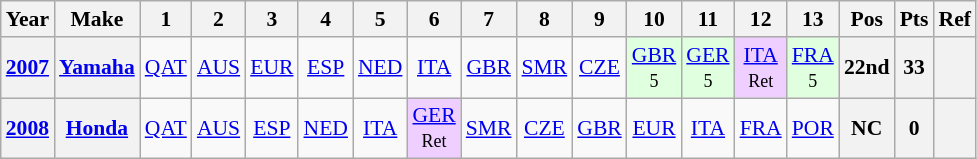<table class="wikitable" style="text-align:center; font-size:90%">
<tr>
<th>Year</th>
<th>Make</th>
<th>1</th>
<th>2</th>
<th>3</th>
<th>4</th>
<th>5</th>
<th>6</th>
<th>7</th>
<th>8</th>
<th>9</th>
<th>10</th>
<th>11</th>
<th>12</th>
<th>13</th>
<th>Pos</th>
<th>Pts</th>
<th>Ref</th>
</tr>
<tr>
<th><a href='#'>2007</a></th>
<th><a href='#'>Yamaha</a></th>
<td><a href='#'>QAT</a></td>
<td><a href='#'>AUS</a></td>
<td><a href='#'>EUR</a></td>
<td><a href='#'>ESP</a></td>
<td><a href='#'>NED</a></td>
<td><a href='#'>ITA</a></td>
<td><a href='#'>GBR</a></td>
<td><a href='#'>SMR</a></td>
<td><a href='#'>CZE</a></td>
<td style="background:#DFFFDF;"><a href='#'>GBR</a><br><small>5</small></td>
<td style="background:#DFFFDF;"><a href='#'>GER</a><br><small>5</small></td>
<td style="background:#EFCFFF;"><a href='#'>ITA</a><br><small>Ret</small></td>
<td style="background:#DFFFDF;"><a href='#'>FRA</a><br><small>5</small></td>
<th>22nd</th>
<th>33</th>
<th></th>
</tr>
<tr>
<th><a href='#'>2008</a></th>
<th><a href='#'>Honda</a></th>
<td><a href='#'>QAT</a></td>
<td><a href='#'>AUS</a></td>
<td><a href='#'>ESP</a></td>
<td><a href='#'>NED</a></td>
<td><a href='#'>ITA</a></td>
<td style="background:#EFCFFF;"><a href='#'>GER</a><br><small>Ret</small></td>
<td><a href='#'>SMR</a></td>
<td><a href='#'>CZE</a></td>
<td><a href='#'>GBR</a></td>
<td><a href='#'>EUR</a></td>
<td><a href='#'>ITA</a></td>
<td><a href='#'>FRA</a></td>
<td><a href='#'>POR</a></td>
<th>NC</th>
<th>0</th>
<th></th>
</tr>
</table>
